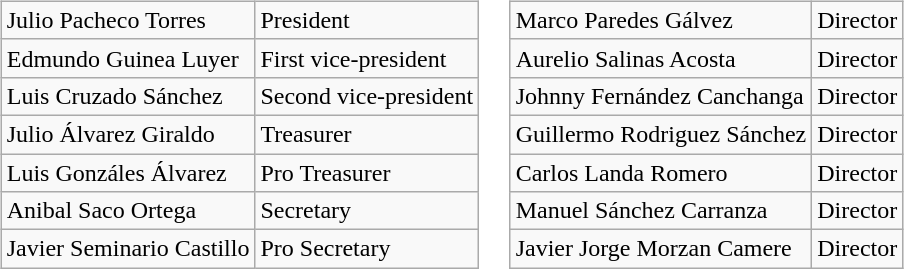<table>
<tr>
<td><br><table class="wikitable">
<tr>
<td>Julio Pacheco Torres</td>
<td>President</td>
</tr>
<tr>
<td>Edmundo Guinea Luyer</td>
<td>First vice-president</td>
</tr>
<tr>
<td>Luis Cruzado Sánchez</td>
<td>Second vice-president</td>
</tr>
<tr>
<td>Julio Álvarez Giraldo</td>
<td>Treasurer</td>
</tr>
<tr>
<td>Luis Gonzáles Álvarez</td>
<td>Pro Treasurer</td>
</tr>
<tr>
<td>Anibal Saco Ortega</td>
<td>Secretary</td>
</tr>
<tr>
<td>Javier Seminario Castillo</td>
<td>Pro Secretary</td>
</tr>
</table>
</td>
<td><br><table class="wikitable">
<tr>
<td>Marco Paredes Gálvez</td>
<td>Director</td>
</tr>
<tr>
<td>Aurelio Salinas Acosta</td>
<td>Director</td>
</tr>
<tr>
<td>Johnny Fernández Canchanga</td>
<td>Director</td>
</tr>
<tr>
<td>Guillermo Rodriguez Sánchez</td>
<td>Director</td>
</tr>
<tr>
<td>Carlos Landa Romero</td>
<td>Director</td>
</tr>
<tr>
<td>Manuel Sánchez Carranza</td>
<td>Director</td>
</tr>
<tr>
<td>Javier Jorge Morzan Camere</td>
<td>Director</td>
</tr>
</table>
</td>
</tr>
</table>
